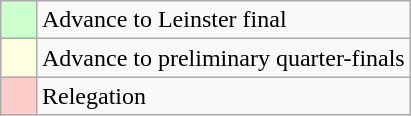<table class="wikitable" align="right">
<tr>
<td style="background:#cfc;">    </td>
<td>Advance to Leinster final</td>
</tr>
<tr>
<td style="background:#FFFFE0;">    </td>
<td>Advance to preliminary quarter-finals</td>
</tr>
<tr>
<td style="background:#ffcccc;">    </td>
<td>Relegation</td>
</tr>
</table>
